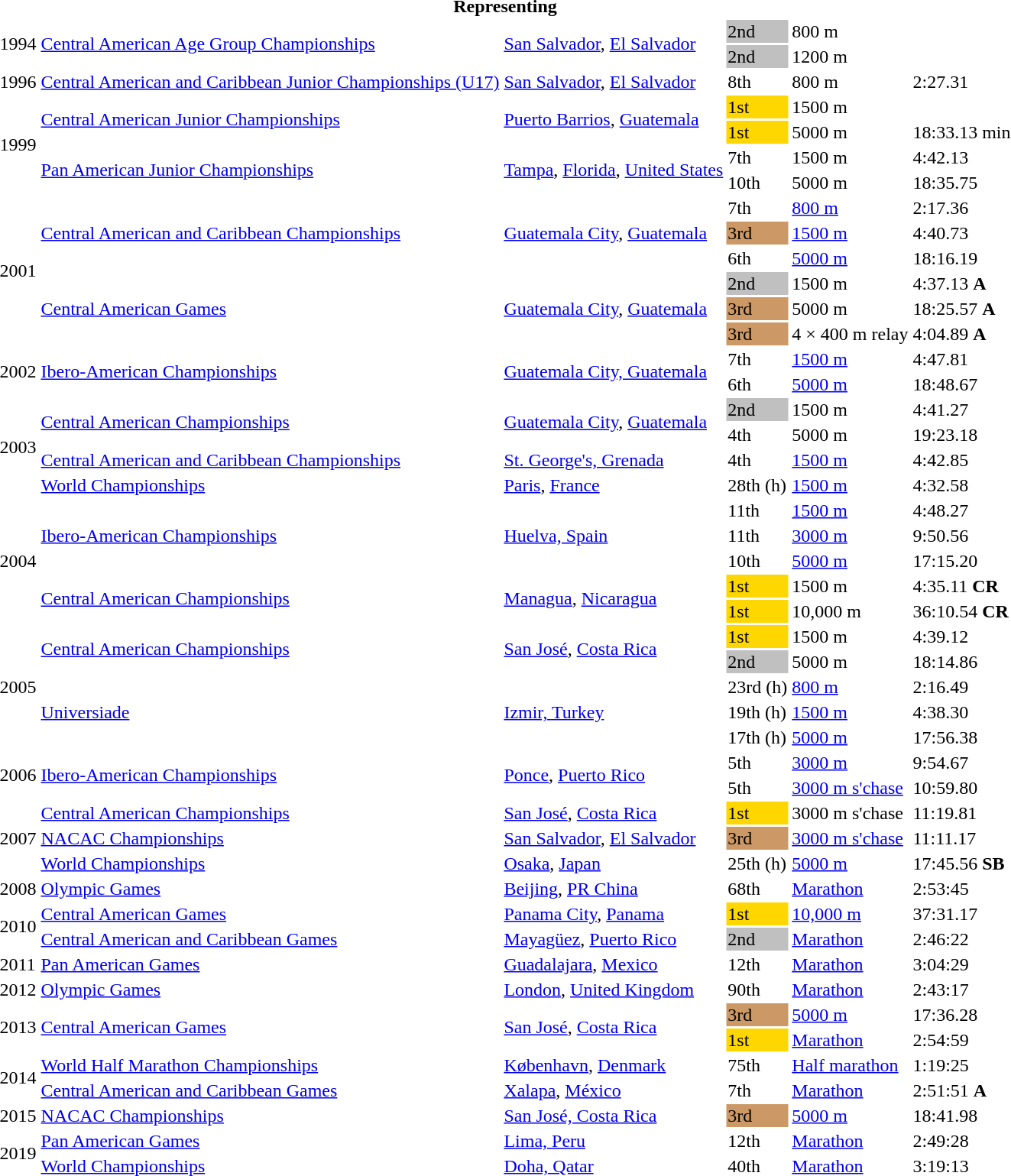<table>
<tr>
<th colspan="6">Representing </th>
</tr>
<tr>
<td rowspan=2>1994</td>
<td rowspan=2><a href='#'>Central American Age Group Championships</a></td>
<td rowspan=2><a href='#'>San Salvador</a>, <a href='#'>El Salvador</a></td>
<td bgcolor=silver>2nd</td>
<td>800 m</td>
<td></td>
</tr>
<tr>
<td bgcolor=silver>2nd</td>
<td>1200 m</td>
<td></td>
</tr>
<tr>
<td>1996</td>
<td><a href='#'>Central American and Caribbean Junior Championships (U17)</a></td>
<td><a href='#'>San Salvador</a>, <a href='#'>El Salvador</a></td>
<td>8th</td>
<td>800 m</td>
<td>2:27.31</td>
</tr>
<tr>
<td rowspan=4>1999</td>
<td rowspan=2><a href='#'>Central American Junior Championships</a></td>
<td rowspan=2><a href='#'>Puerto Barrios</a>, <a href='#'>Guatemala</a></td>
<td bgcolor=gold>1st</td>
<td>1500 m</td>
<td></td>
</tr>
<tr>
<td bgcolor=gold>1st</td>
<td>5000 m</td>
<td>18:33.13 min</td>
</tr>
<tr>
<td rowspan=2><a href='#'>Pan American Junior Championships</a></td>
<td rowspan=2><a href='#'>Tampa</a>, <a href='#'>Florida</a>, <a href='#'>United States</a></td>
<td>7th</td>
<td>1500 m</td>
<td>4:42.13</td>
</tr>
<tr>
<td>10th</td>
<td>5000 m</td>
<td>18:35.75</td>
</tr>
<tr>
<td rowspan=6>2001</td>
<td rowspan=3><a href='#'>Central American and Caribbean Championships</a></td>
<td rowspan=3><a href='#'>Guatemala City</a>, <a href='#'>Guatemala</a></td>
<td>7th</td>
<td><a href='#'>800 m</a></td>
<td>2:17.36</td>
</tr>
<tr>
<td bgcolor=cc9966>3rd</td>
<td><a href='#'>1500 m</a></td>
<td>4:40.73</td>
</tr>
<tr>
<td>6th</td>
<td><a href='#'>5000 m</a></td>
<td>18:16.19</td>
</tr>
<tr>
<td rowspan = "3"><a href='#'>Central American Games</a></td>
<td rowspan = "3"><a href='#'>Guatemala City</a>, <a href='#'>Guatemala</a></td>
<td bgcolor=silver>2nd</td>
<td>1500 m</td>
<td>4:37.13 <strong>A</strong></td>
</tr>
<tr>
<td bgcolor=cc9966>3rd</td>
<td>5000 m</td>
<td>18:25.57 <strong>A</strong></td>
</tr>
<tr>
<td bgcolor=cc9966>3rd</td>
<td>4 × 400 m relay</td>
<td>4:04.89 <strong>A</strong></td>
</tr>
<tr>
<td rowspan=2>2002</td>
<td rowspan=2><a href='#'>Ibero-American Championships</a></td>
<td rowspan=2><a href='#'>Guatemala City, Guatemala</a></td>
<td>7th</td>
<td><a href='#'>1500 m</a></td>
<td>4:47.81</td>
</tr>
<tr>
<td>6th</td>
<td><a href='#'>5000 m</a></td>
<td>18:48.67</td>
</tr>
<tr>
<td rowspan = "4">2003</td>
<td rowspan=2><a href='#'>Central American Championships</a></td>
<td rowspan=2><a href='#'>Guatemala City</a>, <a href='#'>Guatemala</a></td>
<td bgcolor=silver>2nd</td>
<td>1500 m</td>
<td>4:41.27</td>
</tr>
<tr>
<td>4th</td>
<td>5000 m</td>
<td>19:23.18</td>
</tr>
<tr>
<td><a href='#'>Central American and Caribbean Championships</a></td>
<td><a href='#'>St. George's, Grenada</a></td>
<td>4th</td>
<td><a href='#'>1500 m</a></td>
<td>4:42.85</td>
</tr>
<tr>
<td><a href='#'>World Championships</a></td>
<td><a href='#'>Paris</a>, <a href='#'>France</a></td>
<td>28th (h)</td>
<td><a href='#'>1500 m</a></td>
<td>4:32.58</td>
</tr>
<tr>
<td rowspan = "5">2004</td>
<td rowspan = "3"><a href='#'>Ibero-American Championships</a></td>
<td rowspan = "3"><a href='#'>Huelva, Spain</a></td>
<td>11th</td>
<td><a href='#'>1500 m</a></td>
<td>4:48.27</td>
</tr>
<tr>
<td>11th</td>
<td><a href='#'>3000 m</a></td>
<td>9:50.56</td>
</tr>
<tr>
<td>10th</td>
<td><a href='#'>5000 m</a></td>
<td>17:15.20</td>
</tr>
<tr>
<td rowspan = "2"><a href='#'>Central American Championships</a></td>
<td rowspan = "2"><a href='#'>Managua</a>, <a href='#'>Nicaragua</a></td>
<td bgcolor=gold>1st</td>
<td>1500 m</td>
<td>4:35.11 <strong>CR</strong></td>
</tr>
<tr>
<td bgcolor=gold>1st</td>
<td>10,000 m</td>
<td>36:10.54 <strong>CR</strong></td>
</tr>
<tr>
<td rowspan = "5">2005</td>
<td rowspan = "2"><a href='#'>Central American Championships</a></td>
<td rowspan = "2"><a href='#'>San José</a>, <a href='#'>Costa Rica</a></td>
<td bgcolor=gold>1st</td>
<td>1500 m</td>
<td>4:39.12</td>
</tr>
<tr>
<td bgcolor=silver>2nd</td>
<td>5000 m</td>
<td>18:14.86</td>
</tr>
<tr>
<td rowspan = "3"><a href='#'>Universiade</a></td>
<td rowspan = "3"><a href='#'>Izmir, Turkey</a></td>
<td>23rd (h)</td>
<td><a href='#'>800 m</a></td>
<td>2:16.49</td>
</tr>
<tr>
<td>19th (h)</td>
<td><a href='#'>1500 m</a></td>
<td>4:38.30</td>
</tr>
<tr>
<td>17th (h)</td>
<td><a href='#'>5000 m</a></td>
<td>17:56.38</td>
</tr>
<tr>
<td rowspan = "2">2006</td>
<td rowspan = "2"><a href='#'>Ibero-American Championships</a></td>
<td rowspan = "2"><a href='#'>Ponce</a>, <a href='#'>Puerto Rico</a></td>
<td>5th</td>
<td><a href='#'>3000 m</a></td>
<td>9:54.67</td>
</tr>
<tr>
<td>5th</td>
<td><a href='#'>3000 m s'chase</a></td>
<td>10:59.80</td>
</tr>
<tr>
<td rowspan = "3">2007</td>
<td><a href='#'>Central American Championships</a></td>
<td><a href='#'>San José</a>, <a href='#'>Costa Rica</a></td>
<td bgcolor=gold>1st</td>
<td>3000 m s'chase</td>
<td>11:19.81</td>
</tr>
<tr>
<td><a href='#'>NACAC Championships</a></td>
<td><a href='#'>San Salvador</a>, <a href='#'>El Salvador</a></td>
<td bgcolor=cc9966>3rd</td>
<td><a href='#'>3000 m s'chase</a></td>
<td>11:11.17</td>
</tr>
<tr>
<td><a href='#'>World Championships</a></td>
<td><a href='#'>Osaka</a>, <a href='#'>Japan</a></td>
<td>25th (h)</td>
<td><a href='#'>5000 m</a></td>
<td>17:45.56 <strong>SB</strong></td>
</tr>
<tr>
<td>2008</td>
<td><a href='#'>Olympic Games</a></td>
<td><a href='#'>Beijing</a>, <a href='#'>PR China</a></td>
<td>68th</td>
<td><a href='#'>Marathon</a></td>
<td>2:53:45</td>
</tr>
<tr>
<td rowspan = "2">2010</td>
<td><a href='#'>Central American Games</a></td>
<td><a href='#'>Panama City</a>, <a href='#'>Panama</a></td>
<td bgcolor=gold>1st</td>
<td><a href='#'>10,000 m</a></td>
<td>37:31.17</td>
</tr>
<tr>
<td><a href='#'>Central American and Caribbean Games</a></td>
<td><a href='#'>Mayagüez</a>, <a href='#'>Puerto Rico</a></td>
<td bgcolor=silver>2nd</td>
<td><a href='#'>Marathon</a></td>
<td>2:46:22</td>
</tr>
<tr>
<td>2011</td>
<td><a href='#'>Pan American Games</a></td>
<td><a href='#'>Guadalajara</a>, <a href='#'>Mexico</a></td>
<td>12th</td>
<td><a href='#'>Marathon</a></td>
<td>3:04:29</td>
</tr>
<tr>
<td>2012</td>
<td><a href='#'>Olympic Games</a></td>
<td><a href='#'>London</a>, <a href='#'>United Kingdom</a></td>
<td>90th</td>
<td><a href='#'>Marathon</a></td>
<td>2:43:17</td>
</tr>
<tr>
<td rowspan=2>2013</td>
<td rowspan=2><a href='#'>Central American Games</a></td>
<td rowspan=2><a href='#'>San José</a>, <a href='#'>Costa Rica</a></td>
<td bgcolor="cc9966">3rd</td>
<td><a href='#'>5000 m</a></td>
<td>17:36.28</td>
</tr>
<tr>
<td bgcolor=gold>1st</td>
<td><a href='#'>Marathon</a></td>
<td>2:54:59</td>
</tr>
<tr>
<td rowspan=2>2014</td>
<td><a href='#'>World Half Marathon Championships</a></td>
<td><a href='#'>København</a>, <a href='#'>Denmark</a></td>
<td>75th</td>
<td><a href='#'>Half marathon</a></td>
<td>1:19:25</td>
</tr>
<tr>
<td><a href='#'>Central American and Caribbean Games</a></td>
<td><a href='#'>Xalapa</a>, <a href='#'>México</a></td>
<td>7th</td>
<td><a href='#'>Marathon</a></td>
<td>2:51:51 <strong>A</strong></td>
</tr>
<tr>
<td>2015</td>
<td><a href='#'>NACAC Championships</a></td>
<td><a href='#'>San José, Costa Rica</a></td>
<td bgcolor=cc9966>3rd</td>
<td><a href='#'>5000 m</a></td>
<td>18:41.98</td>
</tr>
<tr>
<td rowspan=2>2019</td>
<td><a href='#'>Pan American Games</a></td>
<td><a href='#'>Lima, Peru</a></td>
<td>12th</td>
<td><a href='#'>Marathon</a></td>
<td>2:49:28</td>
</tr>
<tr>
<td><a href='#'>World Championships</a></td>
<td><a href='#'>Doha, Qatar</a></td>
<td>40th</td>
<td><a href='#'>Marathon</a></td>
<td>3:19:13</td>
</tr>
</table>
